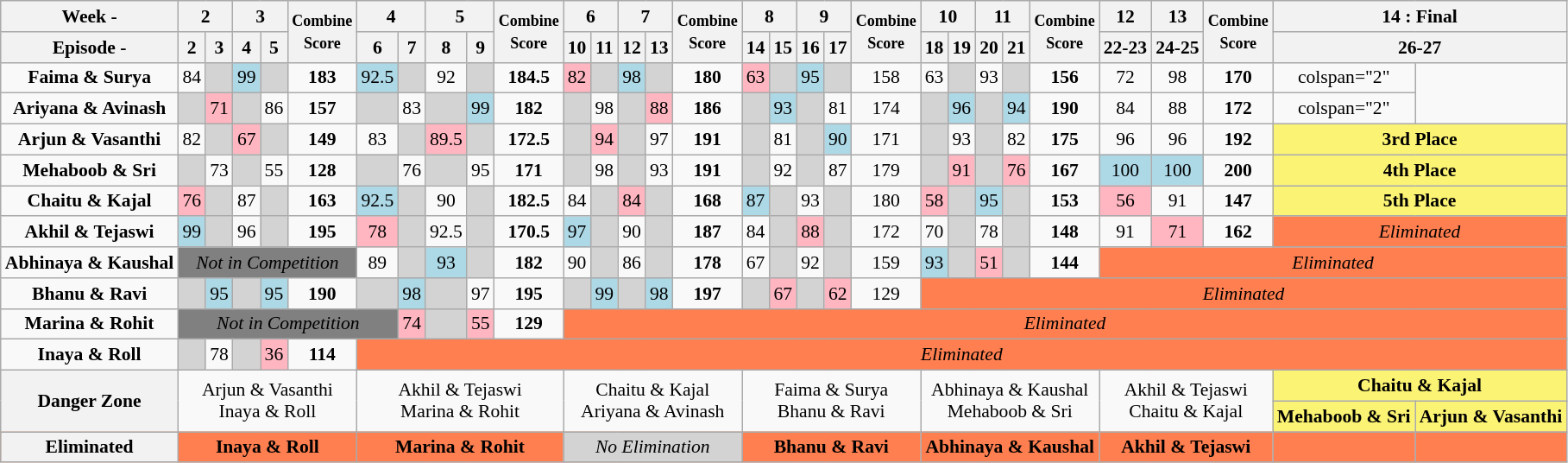<table class="wikitable sortable" style="text-align:center; font-size:90%;">
<tr>
<th>Week -</th>
<th colspan="2">2</th>
<th colspan="2">3</th>
<th rowspan="2"><small>Combine<br>Score</small></th>
<th colspan="2">4</th>
<th colspan="2">5</th>
<th rowspan="2"><small>Combine<br>Score</small></th>
<th colspan="2">6</th>
<th colspan="2">7</th>
<th rowspan="2"><small>Combine<br>Score</small></th>
<th colspan="2">8</th>
<th colspan="2">9</th>
<th rowspan="2"><small>Combine<br>Score</small></th>
<th colspan="2">10</th>
<th colspan="2">11</th>
<th rowspan="2"><small>Combine<br>Score</small></th>
<th>12</th>
<th>13</th>
<th rowspan="2"><small>Combine<br>Score</small></th>
<th colspan="2">14 : Final</th>
</tr>
<tr>
<th>Episode -</th>
<th>2</th>
<th>3</th>
<th>4</th>
<th>5</th>
<th>6</th>
<th>7</th>
<th>8</th>
<th>9</th>
<th>10</th>
<th>11</th>
<th>12</th>
<th>13</th>
<th>14</th>
<th>15</th>
<th>16</th>
<th>17</th>
<th>18</th>
<th>19</th>
<th>20</th>
<th>21</th>
<th>22-23</th>
<th>24-25</th>
<th colspan="2">26-27</th>
</tr>
<tr>
<td><strong>Faima & Surya</strong></td>
<td>84</td>
<td bgcolor="lightgrey"></td>
<td bgcolor="lightblue">99</td>
<td bgcolor="lightgrey"></td>
<td><strong>183</strong></td>
<td bgcolor="lightblue">92.5</td>
<td bgcolor="lightgrey"></td>
<td>92</td>
<td bgcolor="lightgrey"></td>
<td><strong>184.5</strong></td>
<td bgcolor="lightpink">82</td>
<td bgcolor="lightgrey"></td>
<td bgcolor="lightblue">98</td>
<td bgcolor="lightgrey"></td>
<td><strong>180</strong></td>
<td bgcolor="lightpink">63</td>
<td bgcolor="lightgrey"></td>
<td bgcolor="lightblue">95</td>
<td bgcolor="lightgrey"></td>
<td>158</td>
<td>63</td>
<td bgcolor="lightgrey"></td>
<td>93</td>
<td bgcolor="lightgrey"></td>
<td><strong>156</strong></td>
<td>72</td>
<td>98</td>
<td><strong>170</strong></td>
<td>colspan="2" </td>
</tr>
<tr>
<td><strong>Ariyana & Avinash</strong></td>
<td bgcolor="lightgrey"></td>
<td bgcolor="lightpink">71</td>
<td bgcolor="lightgrey"></td>
<td>86</td>
<td><strong>157</strong></td>
<td bgcolor="lightgrey"></td>
<td>83</td>
<td bgcolor="lightgrey"></td>
<td bgcolor="lightblue">99</td>
<td><strong>182</strong></td>
<td bgcolor="lightgrey"></td>
<td>98</td>
<td bgcolor="lightgrey"></td>
<td bgcolor="lightpink">88</td>
<td><strong>186</strong></td>
<td bgcolor="lightgrey"></td>
<td bgcolor="lightblue">93</td>
<td bgcolor="lightgrey"></td>
<td>81</td>
<td>174</td>
<td bgcolor="lightgrey"></td>
<td bgcolor="lightblue">96</td>
<td bgcolor="lightgrey"></td>
<td bgcolor="lightblue">94</td>
<td><strong>190</strong></td>
<td>84</td>
<td>88</td>
<td><strong>172</strong></td>
<td>colspan="2" </td>
</tr>
<tr>
<td><strong>Arjun & Vasanthi</strong></td>
<td>82</td>
<td bgcolor="lightgrey"></td>
<td bgcolor="lightpink">67</td>
<td bgcolor="lightgrey"></td>
<td><strong>149</strong></td>
<td>83</td>
<td bgcolor="lightgrey"></td>
<td bgcolor="lightpink">89.5</td>
<td bgcolor="lightgrey"></td>
<td><strong>172.5</strong></td>
<td bgcolor="lightgrey"></td>
<td bgcolor="lightpink">94</td>
<td bgcolor="lightgrey"></td>
<td>97</td>
<td><strong>191</strong></td>
<td bgcolor="lightgrey"></td>
<td>81</td>
<td bgcolor="lightgrey"></td>
<td bgcolor="lightblue">90</td>
<td>171</td>
<td bgcolor="lightgrey"></td>
<td>93</td>
<td bgcolor="lightgrey"></td>
<td>82</td>
<td><strong>175</strong></td>
<td>96</td>
<td>96</td>
<td><strong>192</strong></td>
<td colspan="2" style="background:#FBF373;"><strong>3rd Place</strong></td>
</tr>
<tr>
<td><strong>Mehaboob & Sri</strong></td>
<td bgcolor="lightgrey"></td>
<td>73</td>
<td bgcolor="lightgrey"></td>
<td>55</td>
<td><strong>128</strong></td>
<td bgcolor="lightgrey"></td>
<td>76</td>
<td bgcolor="lightgrey"></td>
<td>95</td>
<td><strong>171</strong></td>
<td bgcolor="lightgrey"></td>
<td>98</td>
<td bgcolor="lightgrey"></td>
<td>93</td>
<td><strong>191</strong></td>
<td bgcolor="lightgrey"></td>
<td>92</td>
<td bgcolor="lightgrey"></td>
<td>87</td>
<td>179</td>
<td bgcolor="lightgrey"></td>
<td bgcolor="lightpink">91</td>
<td bgcolor="lightgrey"></td>
<td bgcolor="lightpink">76</td>
<td><strong>167</strong></td>
<td bgcolor="lightblue">100</td>
<td bgcolor="lightblue">100</td>
<td><strong>200</strong></td>
<td colspan="2" style="background:#FBF373;"><strong>4th Place</strong></td>
</tr>
<tr>
<td><strong>Chaitu & Kajal</strong></td>
<td bgcolor="lightpink">76</td>
<td bgcolor="lightgrey"></td>
<td>87</td>
<td bgcolor="lightgrey"></td>
<td><strong>163</strong></td>
<td bgcolor="lightblue">92.5</td>
<td bgcolor="lightgrey"></td>
<td>90</td>
<td bgcolor="lightgrey"></td>
<td><strong>182.5</strong></td>
<td>84</td>
<td bgcolor="lightgrey"></td>
<td bgcolor="lightpink">84</td>
<td bgcolor="lightgrey"></td>
<td><strong>168</strong></td>
<td bgcolor="lightblue">87</td>
<td bgcolor="lightgrey"></td>
<td>93</td>
<td bgcolor="lightgrey"></td>
<td>180</td>
<td bgcolor="lightpink">58</td>
<td bgcolor="lightgrey"></td>
<td bgcolor="lightblue">95</td>
<td bgcolor="lightgrey"></td>
<td><strong>153</strong></td>
<td bgcolor="lightpink">56</td>
<td>91</td>
<td><strong>147</strong></td>
<td colspan="2" style="background:#FBF373;"><strong>5th Place</strong></td>
</tr>
<tr>
<td><strong>Akhil & Tejaswi</strong></td>
<td bgcolor="lightblue">99</td>
<td bgcolor="lightgrey"></td>
<td>96</td>
<td bgcolor="lightgrey"></td>
<td><strong>195</strong></td>
<td bgcolor="lightpink">78</td>
<td bgcolor="lightgrey"></td>
<td>92.5</td>
<td bgcolor="lightgrey"></td>
<td><strong>170.5</strong></td>
<td bgcolor="lightblue">97</td>
<td bgcolor="lightgrey"></td>
<td>90</td>
<td bgcolor="lightgrey"></td>
<td><strong>187</strong></td>
<td>84</td>
<td bgcolor="lightgrey"></td>
<td bgcolor="lightpink">88</td>
<td bgcolor="lightgrey"></td>
<td>172</td>
<td>70</td>
<td bgcolor="lightgrey"></td>
<td>78</td>
<td bgcolor="lightgrey"></td>
<td><strong>148</strong></td>
<td>91</td>
<td bgcolor="lightpink">71</td>
<td><strong>162</strong></td>
<td colspan="2" bgcolor="coral"><em>Eliminated</em></td>
</tr>
<tr>
<td><strong>Abhinaya & Kaushal</strong></td>
<td colspan="5" bgcolor="grey"><em>Not in Competition</em></td>
<td>89</td>
<td bgcolor="lightgrey"></td>
<td bgcolor="lightblue">93</td>
<td bgcolor="lightgrey"></td>
<td><strong>182</strong></td>
<td>90</td>
<td bgcolor="lightgrey"></td>
<td>86</td>
<td bgcolor="lightgrey"></td>
<td><strong>178</strong></td>
<td>67</td>
<td bgcolor="lightgrey"></td>
<td>92</td>
<td bgcolor="lightgrey"></td>
<td>159</td>
<td bgcolor="lightblue">93</td>
<td bgcolor="lightgrey"></td>
<td bgcolor="lightpink">51</td>
<td bgcolor="lightgrey"></td>
<td><strong>144</strong></td>
<td colspan="5" bgcolor="coral"><em>Eliminated</em></td>
</tr>
<tr>
<td><strong>Bhanu & Ravi</strong></td>
<td bgcolor="lightgrey"></td>
<td bgcolor="lightblue">95</td>
<td bgcolor="lightgrey"></td>
<td bgcolor="lightblue">95</td>
<td><strong>190</strong></td>
<td bgcolor="lightgrey"></td>
<td bgcolor="lightblue">98</td>
<td bgcolor="lightgrey"></td>
<td>97</td>
<td><strong>195</strong></td>
<td bgcolor="lightgrey"></td>
<td bgcolor="lightblue">99</td>
<td bgcolor="lightgrey"></td>
<td bgcolor="lightblue">98</td>
<td><strong>197</strong></td>
<td bgcolor="lightgrey"></td>
<td bgcolor="lightpink">67</td>
<td bgcolor="lightgrey"></td>
<td bgcolor="lightpink">62</td>
<td>129</td>
<td colspan="10" bgcolor="coral"><em>Eliminated</em></td>
</tr>
<tr>
<td><strong>Marina & Rohit</strong></td>
<td colspan="6" bgcolor="grey"><em>Not in Competition</em></td>
<td bgcolor="lightpink">74</td>
<td bgcolor="lightgrey"></td>
<td bgcolor="lightpink">55</td>
<td><strong>129</strong></td>
<td colspan="20" bgcolor="coral"><em>Eliminated</em></td>
</tr>
<tr>
<td><strong>Inaya & Roll</strong></td>
<td bgcolor="lightgrey"></td>
<td>78</td>
<td bgcolor="lightgrey"></td>
<td bgcolor="lightpink">36</td>
<td><strong>114</strong></td>
<td colspan="25" bgcolor="coral"><em>Eliminated</em></td>
</tr>
<tr>
<th rowspan="2">Danger Zone</th>
<td colspan="5" rowspan="2">Arjun & Vasanthi<br>Inaya & Roll</td>
<td colspan="5" rowspan="2">Akhil & Tejaswi<br>Marina & Rohit</td>
<td colspan="5" rowspan="2">Chaitu & Kajal<br>Ariyana & Avinash</td>
<td colspan="5" rowspan="2">Faima & Surya<br>Bhanu & Ravi</td>
<td colspan="5" rowspan="2">Abhinaya & Kaushal<br>Mehaboob & Sri</td>
<td colspan="3" rowspan="2">Akhil & Tejaswi<br>Chaitu & Kajal</td>
<td colspan="2" style="background:#FBF373;"><strong>Chaitu & Kajal</strong></td>
</tr>
<tr>
<td style="background:#FBF373;"><strong>Mehaboob & Sri</strong></td>
<td style="background:#FBF373;"><strong>Arjun & Vasanthi</strong></td>
</tr>
<tr bgcolor="coral">
<th>Eliminated</th>
<td colspan="5"><strong>Inaya & Roll</strong></td>
<td colspan="5"><strong>Marina & Rohit</strong></td>
<td colspan="5" bgcolor="lightgray"><em>No Elimination</em></td>
<td colspan="5"><strong>Bhanu & Ravi</strong></td>
<td colspan="5"><strong>Abhinaya & Kaushal</strong></td>
<td colspan="3"><strong>Akhil & Tejaswi</strong></td>
<td></td>
<td></td>
</tr>
</table>
